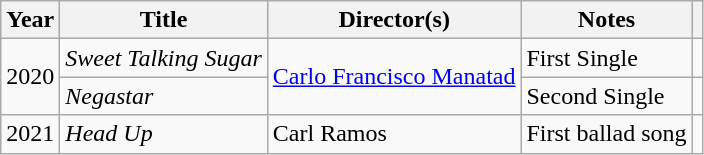<table class="wikitable plainrowheaders" style="margin-right: 0;">
<tr>
<th scope="col">Year</th>
<th scope="col">Title</th>
<th scope="col">Director(s)</th>
<th scope="col">Notes</th>
<th scope="col"></th>
</tr>
<tr>
<td rowspan="2">2020</td>
<td><em>Sweet Talking Sugar</em></td>
<td rowspan="2"><a href='#'>Carlo Francisco Manatad</a></td>
<td>First Single</td>
<td></td>
</tr>
<tr>
<td><em>Negastar</em></td>
<td>Second Single</td>
<td></td>
</tr>
<tr>
<td>2021</td>
<td><em>Head Up</em></td>
<td>Carl Ramos</td>
<td>First ballad song</td>
<td></td>
</tr>
</table>
